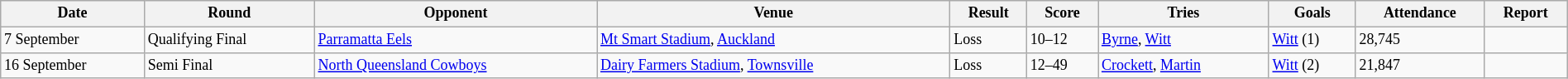<table class="wikitable" style="font-size:75%;" width="100%">
<tr>
<th>Date</th>
<th>Round</th>
<th>Opponent</th>
<th>Venue</th>
<th>Result</th>
<th>Score</th>
<th>Tries</th>
<th>Goals</th>
<th>Attendance</th>
<th>Report</th>
</tr>
<tr>
<td>7 September</td>
<td>Qualifying Final</td>
<td> <a href='#'>Parramatta Eels</a></td>
<td><a href='#'>Mt Smart Stadium</a>, <a href='#'>Auckland</a></td>
<td>Loss</td>
<td>10–12</td>
<td><a href='#'>Byrne</a>, <a href='#'>Witt</a></td>
<td><a href='#'>Witt</a> (1)</td>
<td>28,745</td>
<td></td>
</tr>
<tr>
<td>16 September</td>
<td>Semi Final</td>
<td> <a href='#'>North Queensland Cowboys</a></td>
<td><a href='#'>Dairy Farmers Stadium</a>, <a href='#'>Townsville</a></td>
<td>Loss</td>
<td>12–49</td>
<td><a href='#'>Crockett</a>, <a href='#'>Martin</a></td>
<td><a href='#'>Witt</a> (2)</td>
<td>21,847</td>
<td></td>
</tr>
</table>
